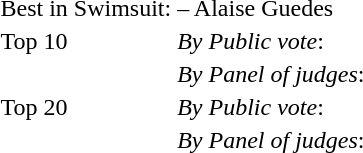<table>
<tr>
<td align=left>Best in Swimsuit:</td>
<td> – Alaise Guedes</td>
</tr>
<tr>
<td>Top 10</td>
<td><em>By Public vote</em>:</td>
<td></td>
<td> </td>
<td></td>
<td> </td>
<td></td>
<td> </td>
<td></td>
<td> </td>
<td></td>
</tr>
<tr>
<td></td>
<td><em>By Panel of judges</em>:</td>
<td></td>
<td> </td>
<td></td>
<td> </td>
<td></td>
<td> </td>
<td></td>
</tr>
<tr>
<td>Top 20</td>
<td><em>By Public vote</em>:</td>
<td></td>
<td> </td>
<td></td>
<td> </td>
<td></td>
<td> </td>
<td></td>
<td> </td>
<td></td>
</tr>
<tr>
<td></td>
<td><em>By Panel of judges</em>:</td>
<td></td>
<td> </td>
<td></td>
<td> </td>
<td></td>
<td> </td>
<td></td>
<td> </td>
<td></td>
</tr>
</table>
